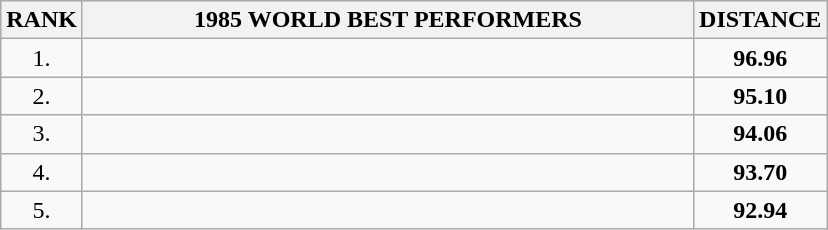<table class="wikitable sortable">
<tr>
<th>RANK</th>
<th align="center" style="width: 25em">1985 WORLD BEST PERFORMERS</th>
<th align="center" style="width: 5em">DISTANCE</th>
</tr>
<tr>
<td align="center">1.</td>
<td></td>
<td align="center"><strong>96.96</strong></td>
</tr>
<tr>
<td align="center">2.</td>
<td></td>
<td align="center"><strong>95.10</strong></td>
</tr>
<tr>
<td align="center">3.</td>
<td></td>
<td align="center"><strong>94.06</strong></td>
</tr>
<tr>
<td align="center">4.</td>
<td></td>
<td align="center"><strong>93.70</strong></td>
</tr>
<tr>
<td align="center">5.</td>
<td></td>
<td align="center"><strong>92.94</strong></td>
</tr>
</table>
